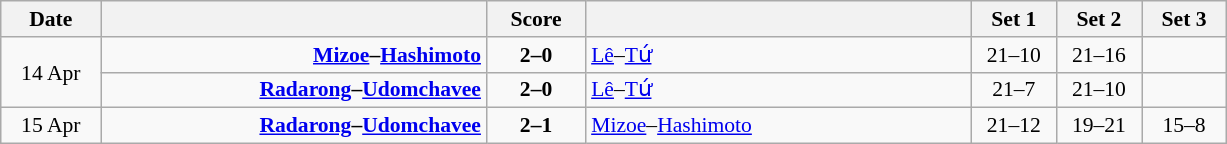<table class="wikitable" style="text-align: center; font-size:90% ">
<tr>
<th width="60">Date</th>
<th align="right" width="250"></th>
<th width="60">Score</th>
<th align="left" width="250"></th>
<th width="50">Set 1</th>
<th width="50">Set 2</th>
<th width="50">Set 3</th>
</tr>
<tr>
<td rowspan=2>14 Apr</td>
<td align=right><strong><a href='#'>Mizoe</a>–<a href='#'>Hashimoto</a> </strong></td>
<td align=center><strong>2–0</strong></td>
<td align=left> <a href='#'>Lê</a>–<a href='#'>Tứ</a></td>
<td>21–10</td>
<td>21–16</td>
<td></td>
</tr>
<tr>
<td align=right><strong><a href='#'>Radarong</a>–<a href='#'>Udomchavee</a> </strong></td>
<td align=center><strong>2–0</strong></td>
<td align=left> <a href='#'>Lê</a>–<a href='#'>Tứ</a></td>
<td>21–7</td>
<td>21–10</td>
<td></td>
</tr>
<tr>
<td>15 Apr</td>
<td align=right><strong><a href='#'>Radarong</a>–<a href='#'>Udomchavee</a> </strong></td>
<td align=center><strong>2–1</strong></td>
<td align=left> <a href='#'>Mizoe</a>–<a href='#'>Hashimoto</a></td>
<td>21–12</td>
<td>19–21</td>
<td>15–8</td>
</tr>
</table>
